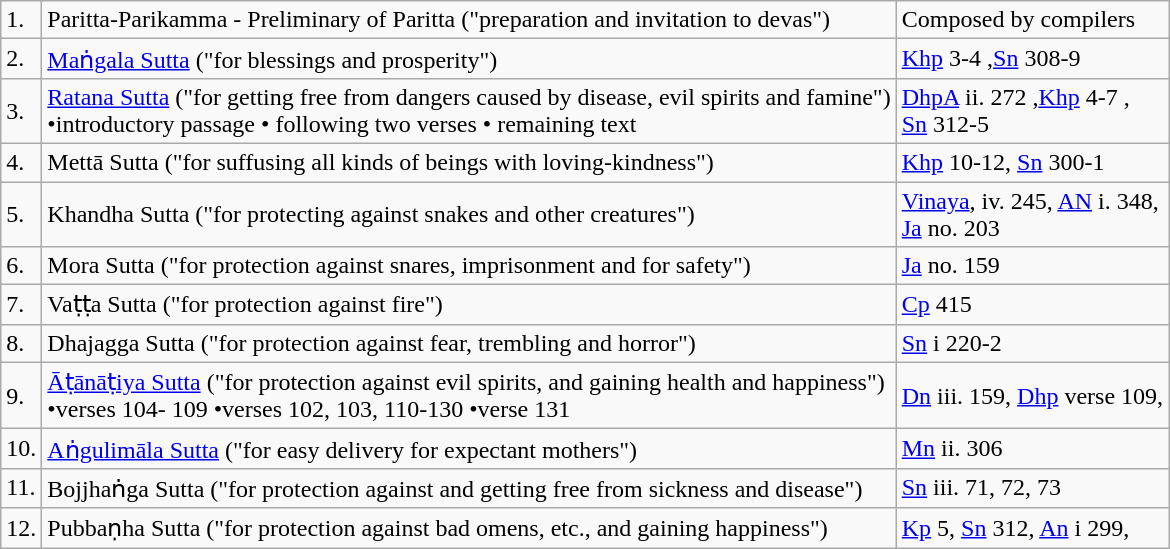<table class="wikitable mw-collapsible mw-collapsed">
<tr>
<td>1.</td>
<td>Paritta-Parikamma - Preliminary of Paritta ("preparation and invitation to devas")</td>
<td>Composed by compilers</td>
</tr>
<tr>
<td>2.</td>
<td><a href='#'>Maṅgala Sutta</a> ("for blessings and prosperity")</td>
<td><a href='#'>Khp</a> 3-4 ,<a href='#'>Sn</a> 308-9</td>
</tr>
<tr>
<td>3.</td>
<td><a href='#'>Ratana Sutta</a> ("for getting free from dangers caused by disease, evil spirits and famine")<br>•introductory passage • following two verses • remaining text</td>
<td><a href='#'>DhpA</a> ii. 272 ,<a href='#'>Khp</a> 4-7 ,<br><a href='#'>Sn</a> 312-5</td>
</tr>
<tr>
<td>4.</td>
<td>Mettā Sutta ("for suffusing all kinds of beings with loving-kindness")</td>
<td><a href='#'>Khp</a> 10-12, <a href='#'>Sn</a> 300-1</td>
</tr>
<tr>
<td>5.</td>
<td>Khandha Sutta ("for protecting against snakes and other creatures")</td>
<td><a href='#'>Vinaya</a>, iv. 245, <a href='#'>AN</a> i. 348,<br><a href='#'>Ja</a> no. 203</td>
</tr>
<tr>
<td>6.</td>
<td>Mora Sutta ("for protection against snares, imprisonment and for safety")</td>
<td><a href='#'>Ja</a> no. 159</td>
</tr>
<tr>
<td>7.</td>
<td>Vaṭṭa Sutta ("for protection against fire")</td>
<td><a href='#'>Cp</a> 415</td>
</tr>
<tr>
<td>8.</td>
<td>Dhajagga Sutta ("for protection against fear, trembling and horror")</td>
<td><a href='#'>Sn</a> i 220-2</td>
</tr>
<tr>
<td>9.</td>
<td><a href='#'>Āṭānāṭiya Sutta</a> ("for protection against evil spirits, and gaining health and happiness")<br>•verses 104- 109 •verses 102, 103, 110-130 •verse 131</td>
<td><a href='#'>Dn</a> iii. 159, <a href='#'>Dhp</a> verse 109,</td>
</tr>
<tr>
<td>10.</td>
<td><a href='#'>Aṅgulimāla Sutta</a> ("for easy delivery for expectant mothers")</td>
<td><a href='#'>Mn</a> ii. 306</td>
</tr>
<tr>
<td>11.</td>
<td>Bojjhaṅga Sutta ("for protection against and getting free from sickness and disease")</td>
<td><a href='#'>Sn</a> iii. 71, 72, 73</td>
</tr>
<tr>
<td>12.</td>
<td>Pubbaṇha Sutta ("for protection against bad omens, etc., and gaining happiness")</td>
<td><a href='#'>Kp</a> 5, <a href='#'>Sn</a> 312, <a href='#'>An</a> i 299,</td>
</tr>
</table>
